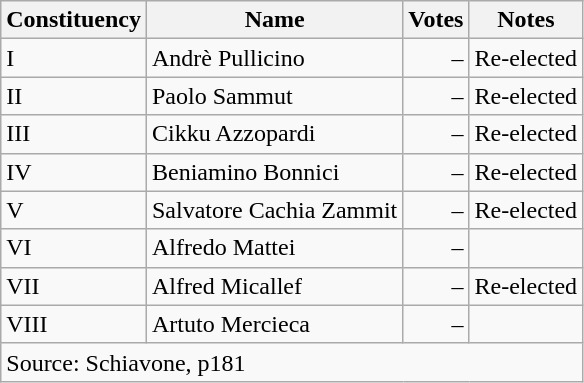<table class=wikitable style=text-align:left>
<tr>
<th>Constituency</th>
<th>Name</th>
<th>Votes</th>
<th>Notes</th>
</tr>
<tr>
<td>I</td>
<td>Andrè Pullicino</td>
<td align=right>–</td>
<td>Re-elected</td>
</tr>
<tr>
<td>II</td>
<td>Paolo Sammut</td>
<td align=right>–</td>
<td>Re-elected</td>
</tr>
<tr>
<td>III</td>
<td>Cikku Azzopardi</td>
<td align=right>–</td>
<td>Re-elected</td>
</tr>
<tr>
<td>IV</td>
<td>Beniamino Bonnici</td>
<td align=right>–</td>
<td>Re-elected</td>
</tr>
<tr>
<td>V</td>
<td>Salvatore Cachia Zammit</td>
<td align=right>–</td>
<td>Re-elected</td>
</tr>
<tr>
<td>VI</td>
<td>Alfredo Mattei</td>
<td align=right>–</td>
<td></td>
</tr>
<tr>
<td>VII</td>
<td>Alfred Micallef</td>
<td align=right>–</td>
<td>Re-elected</td>
</tr>
<tr>
<td>VIII</td>
<td>Artuto Mercieca</td>
<td align=right>–</td>
<td></td>
</tr>
<tr>
<td colspan=4>Source: Schiavone, p181</td>
</tr>
</table>
